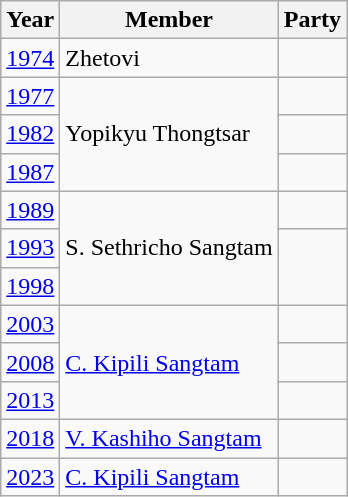<table class="wikitable sortable">
<tr>
<th>Year</th>
<th>Member</th>
<th colspan="2">Party</th>
</tr>
<tr>
<td><a href='#'>1974</a></td>
<td>Zhetovi</td>
<td></td>
</tr>
<tr>
<td><a href='#'>1977</a></td>
<td rowspan=3>Yopikyu Thongtsar</td>
<td></td>
</tr>
<tr>
<td><a href='#'>1982</a></td>
<td></td>
</tr>
<tr>
<td><a href='#'>1987</a></td>
</tr>
<tr>
<td><a href='#'>1989</a></td>
<td rowspan=3>S. Sethricho Sangtam</td>
<td></td>
</tr>
<tr>
<td><a href='#'>1993</a></td>
</tr>
<tr>
<td><a href='#'>1998</a></td>
</tr>
<tr>
<td><a href='#'>2003</a></td>
<td rowspan=3><a href='#'>C. Kipili Sangtam</a></td>
<td></td>
</tr>
<tr>
<td><a href='#'>2008</a></td>
<td></td>
</tr>
<tr>
<td><a href='#'>2013</a></td>
<td></td>
</tr>
<tr>
<td><a href='#'>2018</a></td>
<td><a href='#'>V. Kashiho Sangtam</a></td>
<td></td>
</tr>
<tr>
<td><a href='#'>2023</a></td>
<td><a href='#'>C. Kipili Sangtam</a></td>
<td></td>
</tr>
</table>
